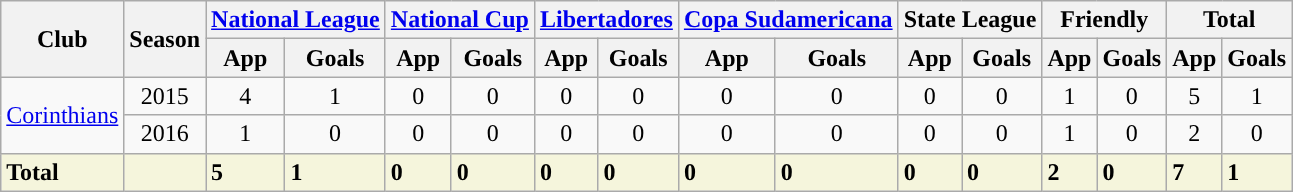<table class="wikitable" style="text-align: center;">
<tr>
<th rowspan="2">Club</th>
<th rowspan="2">Season</th>
<th colspan="2"><a href='#'>National League</a></th>
<th colspan="2"><a href='#'>National Cup</a></th>
<th colspan="2"><a href='#'>Libertadores</a></th>
<th colspan="2"><a href='#'>Copa Sudamericana</a></th>
<th colspan="2">State League</th>
<th colspan="2">Friendly</th>
<th colspan="2">Total</th>
</tr>
<tr>
<th>App</th>
<th>Goals</th>
<th>App</th>
<th>Goals</th>
<th>App</th>
<th>Goals</th>
<th>App</th>
<th>Goals</th>
<th>App</th>
<th>Goals</th>
<th>App</th>
<th>Goals</th>
<th>App</th>
<th>Goals</th>
</tr>
<tr>
<td rowspan="2"><a href='#'>Corinthians</a></td>
<td>2015</td>
<td>4</td>
<td>1</td>
<td>0</td>
<td>0</td>
<td>0</td>
<td>0</td>
<td>0</td>
<td>0</td>
<td>0</td>
<td>0</td>
<td>1</td>
<td>0</td>
<td>5</td>
<td>1</td>
</tr>
<tr>
<td>2016</td>
<td>1</td>
<td>0</td>
<td>0</td>
<td>0</td>
<td>0</td>
<td>0</td>
<td>0</td>
<td>0</td>
<td>0</td>
<td>0</td>
<td>1</td>
<td>0</td>
<td>2</td>
<td>0</td>
</tr>
<tr>
<th style="text-align:left; background:beige;">Total</th>
<th style="text-align:left; background:beige;"></th>
<th style="text-align:left; background:beige;">5</th>
<th style="text-align:left; background:beige;">1</th>
<th style="text-align:left; background:beige;">0</th>
<th style="text-align:left; background:beige;">0</th>
<th style="text-align:left; background:beige;">0</th>
<th style="text-align:left; background:beige;">0</th>
<th style="text-align:left; background:beige;">0</th>
<th style="text-align:left; background:beige;">0</th>
<th style="text-align:left; background:beige;">0</th>
<th style="text-align:left; background:beige;">0</th>
<th style="text-align:left; background:beige;">2</th>
<th style="text-align:left; background:beige;">0</th>
<th style="text-align:left; background:beige;">7</th>
<th style="text-align:left; background:beige;">1</th>
</tr>
</table>
